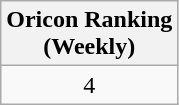<table class="wikitable">
<tr>
<th>Oricon Ranking<br>(Weekly)</th>
</tr>
<tr>
<td align="center">4</td>
</tr>
</table>
